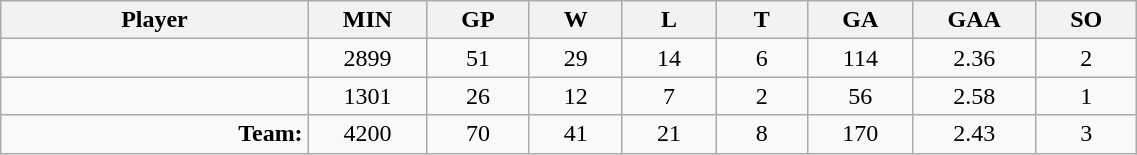<table class="wikitable sortable" width="60%">
<tr>
<th bgcolor="#DDDDFF" width="10%">Player</th>
<th width="3%" bgcolor="#DDDDFF" title="Minutes played">MIN</th>
<th width="3%" bgcolor="#DDDDFF" title="Games played in">GP</th>
<th width="3%" bgcolor="#DDDDFF" title="Games played in">W</th>
<th width="3%" bgcolor="#DDDDFF"title="Games played in">L</th>
<th width="3%" bgcolor="#DDDDFF" title="Ties">T</th>
<th width="3%" bgcolor="#DDDDFF" title="Goals against">GA</th>
<th width="3%" bgcolor="#DDDDFF" title="Goals against average">GAA</th>
<th width="3%" bgcolor="#DDDDFF"title="Shut-outs">SO</th>
</tr>
<tr align="center">
<td align="right"></td>
<td>2899</td>
<td>51</td>
<td>29</td>
<td>14</td>
<td>6</td>
<td>114</td>
<td>2.36</td>
<td>2</td>
</tr>
<tr align="center">
<td align="right"></td>
<td>1301</td>
<td>26</td>
<td>12</td>
<td>7</td>
<td>2</td>
<td>56</td>
<td>2.58</td>
<td>1</td>
</tr>
<tr align="center">
<td align="right"><strong>Team:</strong></td>
<td>4200</td>
<td>70</td>
<td>41</td>
<td>21</td>
<td>8</td>
<td>170</td>
<td>2.43</td>
<td>3</td>
</tr>
</table>
